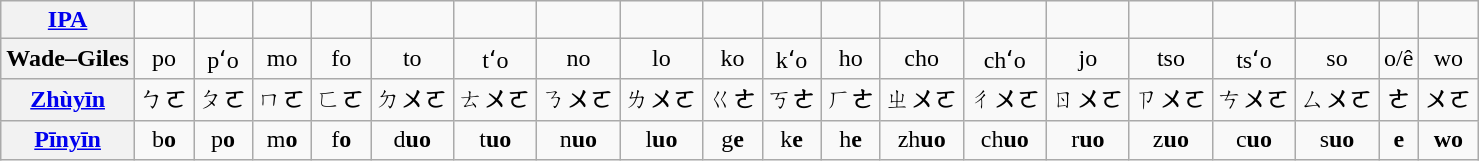<table class=wikitable style="text-align:center;">
<tr>
<th><a href='#'>IPA</a></th>
<td></td>
<td></td>
<td></td>
<td></td>
<td></td>
<td></td>
<td></td>
<td></td>
<td></td>
<td></td>
<td></td>
<td></td>
<td></td>
<td></td>
<td></td>
<td></td>
<td></td>
<td></td>
<td></td>
</tr>
<tr>
<th>Wade–Giles</th>
<td>po</td>
<td>pʻo</td>
<td>mo</td>
<td>fo</td>
<td>to</td>
<td>tʻo</td>
<td>no</td>
<td>lo</td>
<td>ko</td>
<td>kʻo</td>
<td>ho</td>
<td>cho</td>
<td>chʻo</td>
<td>jo</td>
<td>tso</td>
<td>tsʻo</td>
<td>so</td>
<td>o/ê</td>
<td>wo</td>
</tr>
<tr>
<th><a href='#'>Zhùyīn</a></th>
<td>ㄅ<strong>ㄛ</strong></td>
<td>ㄆ<strong>ㄛ</strong></td>
<td>ㄇ<strong>ㄛ</strong></td>
<td>ㄈ<strong>ㄛ</strong></td>
<td>ㄉ<strong>ㄨㄛ</strong></td>
<td>ㄊ<strong>ㄨㄛ</strong></td>
<td>ㄋ<strong>ㄨㄛ</strong></td>
<td>ㄌ<strong>ㄨㄛ</strong></td>
<td>ㄍ<strong>ㄜ</strong></td>
<td>ㄎ<strong>ㄜ</strong></td>
<td>ㄏ<strong>ㄜ</strong></td>
<td>ㄓ<strong>ㄨㄛ</strong></td>
<td>ㄔ<strong>ㄨㄛ</strong></td>
<td>ㄖ<strong>ㄨㄛ</strong></td>
<td>ㄗ<strong>ㄨㄛ</strong></td>
<td>ㄘ<strong>ㄨㄛ</strong></td>
<td>ㄙ<strong>ㄨㄛ</strong></td>
<td><strong>ㄜ</strong></td>
<td><strong>ㄨㄛ</strong></td>
</tr>
<tr>
<th><a href='#'>Pīnyīn</a></th>
<td>b<strong>o</strong></td>
<td>p<strong>o</strong></td>
<td>m<strong>o</strong></td>
<td>f<strong>o</strong></td>
<td>d<strong>uo</strong></td>
<td>t<strong>uo</strong></td>
<td>n<strong>uo</strong></td>
<td>l<strong>uo</strong></td>
<td>g<strong>e</strong></td>
<td>k<strong>e</strong></td>
<td>h<strong>e</strong></td>
<td>zh<strong>uo</strong></td>
<td>ch<strong>uo</strong></td>
<td>r<strong>uo</strong></td>
<td>z<strong>uo</strong></td>
<td>c<strong>uo</strong></td>
<td>s<strong>uo</strong></td>
<td><strong>e</strong></td>
<td><strong>wo</strong></td>
</tr>
</table>
